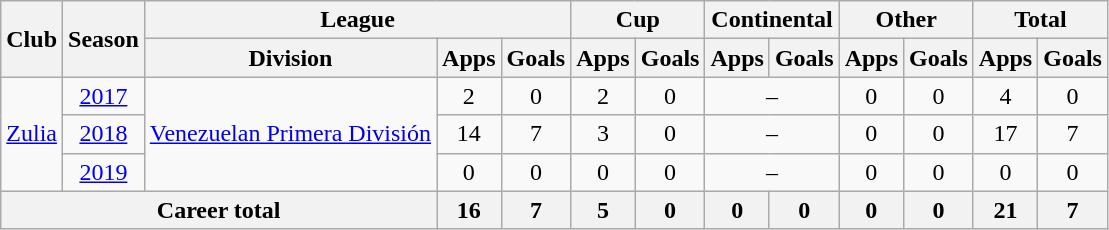<table class="wikitable" style="text-align: center">
<tr>
<th rowspan="2">Club</th>
<th rowspan="2">Season</th>
<th colspan="3">League</th>
<th colspan="2">Cup</th>
<th colspan="2">Continental</th>
<th colspan="2">Other</th>
<th colspan="2">Total</th>
</tr>
<tr>
<th>Division</th>
<th>Apps</th>
<th>Goals</th>
<th>Apps</th>
<th>Goals</th>
<th>Apps</th>
<th>Goals</th>
<th>Apps</th>
<th>Goals</th>
<th>Apps</th>
<th>Goals</th>
</tr>
<tr>
<td rowspan="3"><a href='#'>Zulia</a></td>
<td><a href='#'>2017</a></td>
<td rowspan="3"><a href='#'>Venezuelan Primera División</a></td>
<td>2</td>
<td>0</td>
<td>2</td>
<td>0</td>
<td colspan="2">–</td>
<td>0</td>
<td>0</td>
<td>4</td>
<td>0</td>
</tr>
<tr>
<td><a href='#'>2018</a></td>
<td>14</td>
<td>7</td>
<td>3</td>
<td>0</td>
<td colspan="2">–</td>
<td>0</td>
<td>0</td>
<td>17</td>
<td>7</td>
</tr>
<tr>
<td><a href='#'>2019</a></td>
<td>0</td>
<td>0</td>
<td>0</td>
<td>0</td>
<td colspan="2">–</td>
<td>0</td>
<td>0</td>
<td>0</td>
<td>0</td>
</tr>
<tr>
<th colspan="3"><strong>Career total</strong></th>
<th>16</th>
<th>7</th>
<th>5</th>
<th>0</th>
<th>0</th>
<th>0</th>
<th>0</th>
<th>0</th>
<th>21</th>
<th>7</th>
</tr>
</table>
